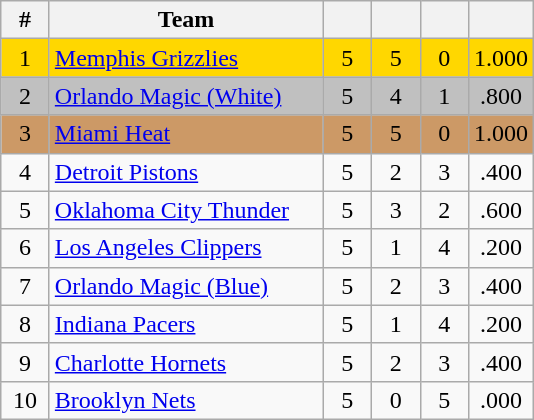<table class="wikitable" style="text-align:center">
<tr>
<th width="25px">#</th>
<th width="175px">Team</th>
<th width="25px"></th>
<th width="25px"></th>
<th width="25px"></th>
<th width="25px"></th>
</tr>
<tr style="background:gold;">
<td>1</td>
<td align="left"><a href='#'>Memphis Grizzlies</a></td>
<td>5</td>
<td>5</td>
<td>0</td>
<td>1.000</td>
</tr>
<tr style="background:silver;">
<td>2</td>
<td align="left"><a href='#'>Orlando Magic (White)</a></td>
<td>5</td>
<td>4</td>
<td>1</td>
<td>.800</td>
</tr>
<tr style="background:#c96;">
<td>3</td>
<td align="left"><a href='#'>Miami Heat</a></td>
<td>5</td>
<td>5</td>
<td>0</td>
<td>1.000</td>
</tr>
<tr>
<td>4</td>
<td align="left"><a href='#'>Detroit Pistons</a></td>
<td>5</td>
<td>2</td>
<td>3</td>
<td>.400</td>
</tr>
<tr>
<td>5</td>
<td align="left"><a href='#'>Oklahoma City Thunder</a></td>
<td>5</td>
<td>3</td>
<td>2</td>
<td>.600</td>
</tr>
<tr>
<td>6</td>
<td align="left"><a href='#'>Los Angeles Clippers</a></td>
<td>5</td>
<td>1</td>
<td>4</td>
<td>.200</td>
</tr>
<tr>
<td>7</td>
<td align="left"><a href='#'>Orlando Magic (Blue)</a></td>
<td>5</td>
<td>2</td>
<td>3</td>
<td>.400</td>
</tr>
<tr>
<td>8</td>
<td align="left"><a href='#'>Indiana Pacers</a></td>
<td>5</td>
<td>1</td>
<td>4</td>
<td>.200</td>
</tr>
<tr>
<td>9</td>
<td align="left"><a href='#'>Charlotte Hornets</a></td>
<td>5</td>
<td>2</td>
<td>3</td>
<td>.400</td>
</tr>
<tr>
<td>10</td>
<td align="left"><a href='#'>Brooklyn Nets</a></td>
<td>5</td>
<td>0</td>
<td>5</td>
<td>.000</td>
</tr>
</table>
